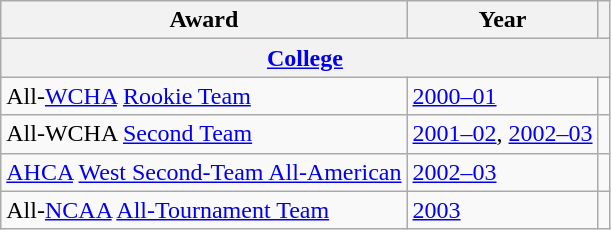<table class="wikitable">
<tr>
<th>Award</th>
<th>Year</th>
<th></th>
</tr>
<tr>
<th colspan="3"><a href='#'>College</a></th>
</tr>
<tr>
<td>All-<a href='#'>WCHA</a> <a href='#'>Rookie Team</a></td>
<td><a href='#'>2000–01</a></td>
<td></td>
</tr>
<tr>
<td>All-WCHA <a href='#'>Second Team</a></td>
<td><a href='#'>2001–02</a>, <a href='#'>2002–03</a></td>
<td></td>
</tr>
<tr>
<td><a href='#'>AHCA</a> <a href='#'>West Second-Team All-American</a></td>
<td><a href='#'>2002–03</a></td>
<td></td>
</tr>
<tr>
<td>All-<a href='#'>NCAA</a> <a href='#'>All-Tournament Team</a></td>
<td><a href='#'>2003</a></td>
<td></td>
</tr>
</table>
